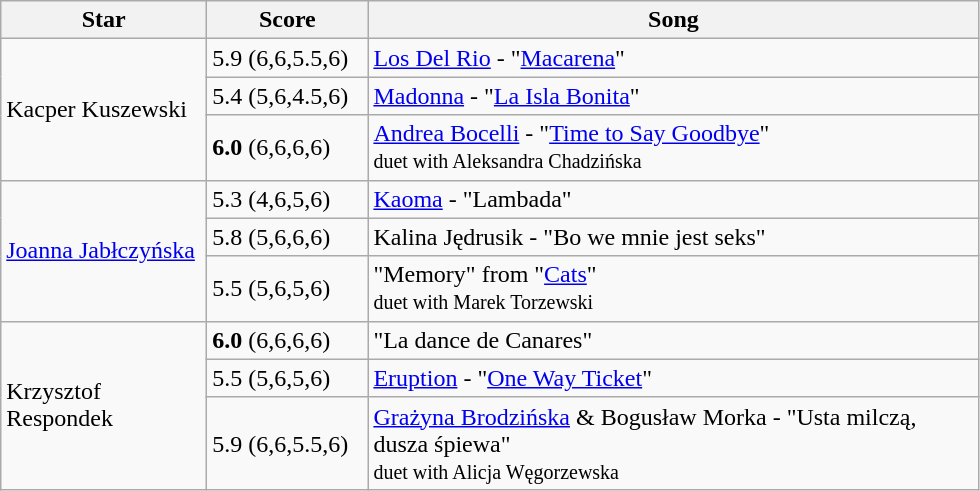<table class="wikitable">
<tr>
<th style="width:130px;">Star</th>
<th style="width:100px;">Score</th>
<th style="width:400px;">Song</th>
</tr>
<tr>
<td rowspan="3">Kacper Kuszewski</td>
<td>5.9 (6,6,5.5,6)</td>
<td><a href='#'>Los Del Rio</a> - "<a href='#'>Macarena</a>"</td>
</tr>
<tr>
<td>5.4 (5,6,4.5,6)</td>
<td><a href='#'>Madonna</a> - "<a href='#'>La Isla Bonita</a>"</td>
</tr>
<tr>
<td><strong>6.0</strong> (6,6,6,6)</td>
<td><a href='#'>Andrea Bocelli</a> - "<a href='#'>Time to Say Goodbye</a>" <br><small>duet with Aleksandra Chadzińska</small></td>
</tr>
<tr>
<td rowspan="3"><a href='#'>Joanna Jabłczyńska</a></td>
<td>5.3 (4,6,5,6)</td>
<td><a href='#'>Kaoma</a> - "Lambada"</td>
</tr>
<tr>
<td>5.8 (5,6,6,6)</td>
<td>Kalina Jędrusik - "Bo we mnie jest seks"</td>
</tr>
<tr>
<td>5.5 (5,6,5,6)</td>
<td>"Memory" from "<a href='#'>Cats</a>" <br><small>duet with Marek Torzewski</small></td>
</tr>
<tr>
<td rowspan="3">Krzysztof Respondek</td>
<td><strong>6.0</strong> (6,6,6,6)</td>
<td>"La dance de Canares"</td>
</tr>
<tr>
<td>5.5 (5,6,5,6)</td>
<td><a href='#'>Eruption</a> - "<a href='#'>One Way Ticket</a>"</td>
</tr>
<tr>
<td>5.9 (6,6,5.5,6)</td>
<td><a href='#'>Grażyna Brodzińska</a> & Bogusław Morka - "Usta milczą, dusza śpiewa" <br><small>duet with Alicja Węgorzewska</small></td>
</tr>
</table>
